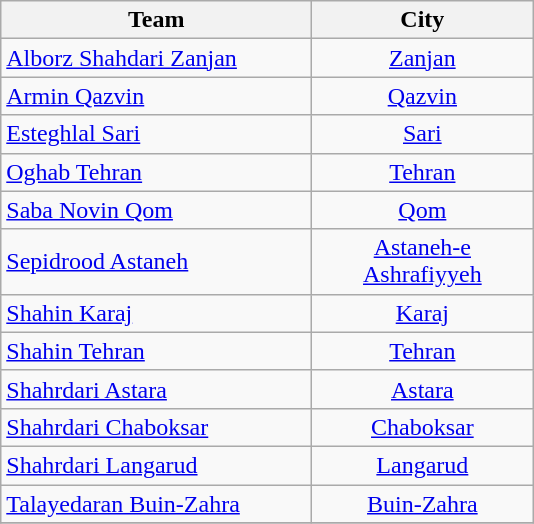<table class="wikitable" style="text-align: Center;">
<tr>
<th width=200>Team</th>
<th width=140>City</th>
</tr>
<tr>
<td align="left"><a href='#'>Alborz Shahdari Zanjan</a></td>
<td><a href='#'>Zanjan</a></td>
</tr>
<tr>
<td align="left"><a href='#'>Armin Qazvin</a></td>
<td><a href='#'>Qazvin</a></td>
</tr>
<tr>
<td align="left"><a href='#'>Esteghlal Sari</a></td>
<td><a href='#'>Sari</a></td>
</tr>
<tr>
<td align="left"><a href='#'>Oghab Tehran</a></td>
<td><a href='#'>Tehran</a></td>
</tr>
<tr>
<td align="left"><a href='#'>Saba Novin Qom</a></td>
<td><a href='#'>Qom</a></td>
</tr>
<tr>
<td align="left"><a href='#'>Sepidrood Astaneh</a></td>
<td><a href='#'>Astaneh-e Ashrafiyyeh</a></td>
</tr>
<tr>
<td align="left"><a href='#'>Shahin Karaj</a></td>
<td><a href='#'>Karaj</a></td>
</tr>
<tr>
<td align="left"><a href='#'>Shahin Tehran</a></td>
<td><a href='#'>Tehran</a></td>
</tr>
<tr>
<td align="left"><a href='#'>Shahrdari Astara</a></td>
<td><a href='#'>Astara</a></td>
</tr>
<tr>
<td align="left"><a href='#'>Shahrdari Chaboksar</a></td>
<td><a href='#'>Chaboksar</a></td>
</tr>
<tr>
<td align="left"><a href='#'>Shahrdari Langarud</a></td>
<td><a href='#'>Langarud</a></td>
</tr>
<tr>
<td align="left"><a href='#'>Talayedaran Buin-Zahra</a></td>
<td><a href='#'>Buin-Zahra</a></td>
</tr>
<tr>
</tr>
</table>
